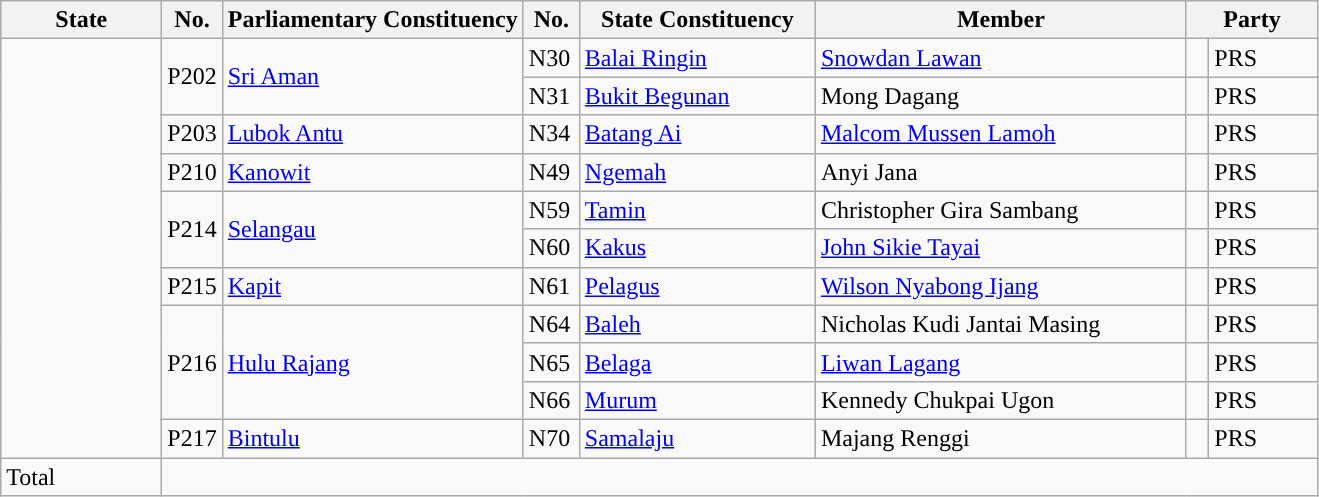<table class="wikitable sortable">
<tr>
<th style="width:100px">State</th>
<th>No.</th>
<th>Parliamentary Constituency</th>
<th style="width:30px">No.</th>
<th style="width:150px">State Constituency</th>
<th style="width:240px">Member</th>
<th colspan="2" style="width:80px">Party</th>
</tr>
<tr>
<td rowspan="11"></td>
<td rowspan="2">P202</td>
<td rowspan="2"><a href='#'>Sri Aman</a></td>
<td>N30</td>
<td><a href='#'>Balai Ringin</a></td>
<td><a href='#'>Snowdan Lawan</a></td>
<td bgcolor=></td>
<td>PRS</td>
</tr>
<tr>
<td>N31</td>
<td><a href='#'>Bukit Begunan</a></td>
<td>Mong Dagang</td>
<td bgcolor=></td>
<td>PRS</td>
</tr>
<tr>
<td>P203</td>
<td><a href='#'>Lubok Antu</a></td>
<td>N34</td>
<td><a href='#'>Batang Ai</a></td>
<td><a href='#'>Malcom Mussen Lamoh</a></td>
<td bgcolor=></td>
<td>PRS</td>
</tr>
<tr>
<td>P210</td>
<td><a href='#'>Kanowit</a></td>
<td>N49</td>
<td><a href='#'>Ngemah</a></td>
<td>Anyi Jana</td>
<td bgcolor=></td>
<td>PRS</td>
</tr>
<tr>
<td rowspan="2">P214</td>
<td rowspan="2"><a href='#'>Selangau</a></td>
<td>N59</td>
<td><a href='#'>Tamin</a></td>
<td>Christopher Gira Sambang</td>
<td bgcolor=></td>
<td>PRS</td>
</tr>
<tr>
<td>N60</td>
<td><a href='#'>Kakus</a></td>
<td><a href='#'>John Sikie Tayai</a></td>
<td bgcolor=></td>
<td>PRS</td>
</tr>
<tr>
<td>P215</td>
<td><a href='#'>Kapit</a></td>
<td>N61</td>
<td><a href='#'>Pelagus</a></td>
<td><a href='#'>Wilson Nyabong Ijang</a></td>
<td bgcolor=></td>
<td>PRS</td>
</tr>
<tr>
<td rowspan="3">P216</td>
<td rowspan="3"><a href='#'>Hulu Rajang</a></td>
<td>N64</td>
<td><a href='#'>Baleh</a></td>
<td>Nicholas Kudi Jantai Masing</td>
<td bgcolor=></td>
<td>PRS</td>
</tr>
<tr>
<td>N65</td>
<td><a href='#'>Belaga</a></td>
<td><a href='#'>Liwan Lagang</a></td>
<td bgcolor=></td>
<td>PRS</td>
</tr>
<tr>
<td>N66</td>
<td><a href='#'>Murum</a></td>
<td>Kennedy Chukpai Ugon</td>
<td bgcolor=></td>
<td>PRS</td>
</tr>
<tr>
<td>P217</td>
<td><a href='#'>Bintulu</a></td>
<td>N70</td>
<td><a href='#'>Samalaju</a></td>
<td>Majang Renggi</td>
<td bgcolor=></td>
<td>PRS</td>
</tr>
<tr>
<td>Total</td>
<td colspan="7"></td>
</tr>
</table>
